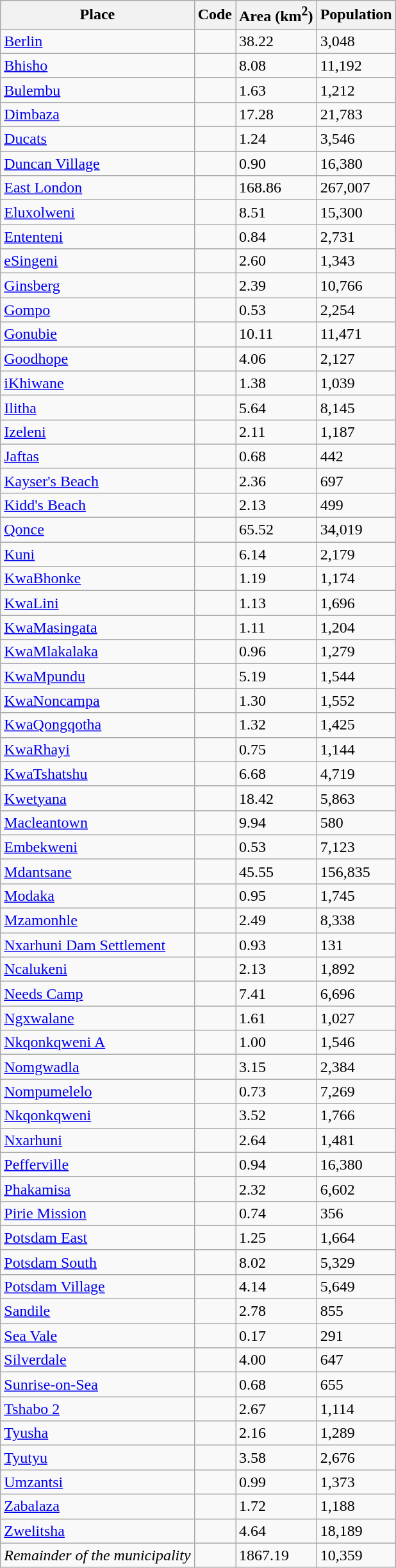<table class="wikitable sortable">
<tr>
<th>Place</th>
<th>Code</th>
<th>Area (km<sup>2</sup>)</th>
<th>Population</th>
</tr>
<tr>
<td><a href='#'>Berlin</a></td>
<td></td>
<td>38.22</td>
<td>3,048</td>
</tr>
<tr>
<td><a href='#'>Bhisho</a></td>
<td></td>
<td>8.08</td>
<td>11,192</td>
</tr>
<tr>
<td><a href='#'>Bulembu</a></td>
<td></td>
<td>1.63</td>
<td>1,212</td>
</tr>
<tr>
<td><a href='#'>Dimbaza</a></td>
<td></td>
<td>17.28</td>
<td>21,783</td>
</tr>
<tr>
<td><a href='#'>Ducats</a></td>
<td></td>
<td>1.24</td>
<td>3,546</td>
</tr>
<tr>
<td><a href='#'>Duncan Village</a></td>
<td></td>
<td>0.90</td>
<td>16,380</td>
</tr>
<tr>
<td><a href='#'>East London</a></td>
<td></td>
<td>168.86</td>
<td>267,007</td>
</tr>
<tr>
<td><a href='#'>Eluxolweni</a></td>
<td></td>
<td>8.51</td>
<td>15,300</td>
</tr>
<tr>
<td><a href='#'>Ententeni</a></td>
<td></td>
<td>0.84</td>
<td>2,731</td>
</tr>
<tr>
<td><a href='#'>eSingeni</a></td>
<td></td>
<td>2.60</td>
<td>1,343</td>
</tr>
<tr>
<td><a href='#'>Ginsberg</a></td>
<td></td>
<td>2.39</td>
<td>10,766</td>
</tr>
<tr>
<td><a href='#'>Gompo</a></td>
<td></td>
<td>0.53</td>
<td>2,254</td>
</tr>
<tr>
<td><a href='#'>Gonubie</a></td>
<td></td>
<td>10.11</td>
<td>11,471</td>
</tr>
<tr>
<td><a href='#'>Goodhope</a></td>
<td></td>
<td>4.06</td>
<td>2,127</td>
</tr>
<tr>
<td><a href='#'>iKhiwane</a></td>
<td></td>
<td>1.38</td>
<td>1,039</td>
</tr>
<tr>
<td><a href='#'>Ilitha</a></td>
<td></td>
<td>5.64</td>
<td>8,145</td>
</tr>
<tr>
<td><a href='#'>Izeleni</a></td>
<td></td>
<td>2.11</td>
<td>1,187</td>
</tr>
<tr>
<td><a href='#'>Jaftas</a></td>
<td></td>
<td>0.68</td>
<td>442</td>
</tr>
<tr>
<td><a href='#'>Kayser's Beach</a></td>
<td></td>
<td>2.36</td>
<td>697</td>
</tr>
<tr>
<td><a href='#'>Kidd's Beach</a></td>
<td></td>
<td>2.13</td>
<td>499</td>
</tr>
<tr>
<td><a href='#'>Qonce</a></td>
<td></td>
<td>65.52</td>
<td>34,019</td>
</tr>
<tr>
<td><a href='#'>Kuni</a></td>
<td></td>
<td>6.14</td>
<td>2,179</td>
</tr>
<tr>
<td><a href='#'>KwaBhonke</a></td>
<td></td>
<td>1.19</td>
<td>1,174</td>
</tr>
<tr>
<td><a href='#'>KwaLini</a></td>
<td></td>
<td>1.13</td>
<td>1,696</td>
</tr>
<tr>
<td><a href='#'>KwaMasingata</a></td>
<td></td>
<td>1.11</td>
<td>1,204</td>
</tr>
<tr>
<td><a href='#'>KwaMlakalaka</a></td>
<td></td>
<td>0.96</td>
<td>1,279</td>
</tr>
<tr>
<td><a href='#'>KwaMpundu</a></td>
<td></td>
<td>5.19</td>
<td>1,544</td>
</tr>
<tr>
<td><a href='#'>KwaNoncampa</a></td>
<td></td>
<td>1.30</td>
<td>1,552</td>
</tr>
<tr>
<td><a href='#'>KwaQongqotha</a></td>
<td></td>
<td>1.32</td>
<td>1,425</td>
</tr>
<tr>
<td><a href='#'>KwaRhayi</a></td>
<td></td>
<td>0.75</td>
<td>1,144</td>
</tr>
<tr>
<td><a href='#'>KwaTshatshu</a></td>
<td></td>
<td>6.68</td>
<td>4,719</td>
</tr>
<tr>
<td><a href='#'>Kwetyana</a></td>
<td></td>
<td>18.42</td>
<td>5,863</td>
</tr>
<tr>
<td><a href='#'>Macleantown</a></td>
<td></td>
<td>9.94</td>
<td>580</td>
</tr>
<tr>
<td><a href='#'>Embekweni</a></td>
<td></td>
<td>0.53</td>
<td>7,123</td>
</tr>
<tr>
<td><a href='#'>Mdantsane</a></td>
<td></td>
<td>45.55</td>
<td>156,835</td>
</tr>
<tr>
<td><a href='#'>Modaka</a></td>
<td></td>
<td>0.95</td>
<td>1,745</td>
</tr>
<tr>
<td><a href='#'>Mzamonhle</a></td>
<td></td>
<td>2.49</td>
<td>8,338</td>
</tr>
<tr>
<td><a href='#'>Nxarhuni Dam Settlement</a></td>
<td></td>
<td>0.93</td>
<td>131</td>
</tr>
<tr>
<td><a href='#'>Ncalukeni</a></td>
<td></td>
<td>2.13</td>
<td>1,892</td>
</tr>
<tr>
<td><a href='#'>Needs Camp</a></td>
<td></td>
<td>7.41</td>
<td>6,696</td>
</tr>
<tr>
<td><a href='#'>Ngxwalane</a></td>
<td></td>
<td>1.61</td>
<td>1,027</td>
</tr>
<tr>
<td><a href='#'>Nkqonkqweni A</a></td>
<td></td>
<td>1.00</td>
<td>1,546</td>
</tr>
<tr>
<td><a href='#'>Nomgwadla</a></td>
<td></td>
<td>3.15</td>
<td>2,384</td>
</tr>
<tr>
<td><a href='#'>Nompumelelo</a></td>
<td></td>
<td>0.73</td>
<td>7,269</td>
</tr>
<tr>
<td><a href='#'>Nkqonkqweni</a></td>
<td></td>
<td>3.52</td>
<td>1,766</td>
</tr>
<tr>
<td><a href='#'>Nxarhuni</a></td>
<td></td>
<td>2.64</td>
<td>1,481</td>
</tr>
<tr>
<td><a href='#'>Pefferville</a></td>
<td></td>
<td>0.94</td>
<td>16,380</td>
</tr>
<tr>
<td><a href='#'>Phakamisa</a></td>
<td></td>
<td>2.32</td>
<td>6,602</td>
</tr>
<tr>
<td><a href='#'>Pirie Mission</a></td>
<td></td>
<td>0.74</td>
<td>356</td>
</tr>
<tr>
<td><a href='#'>Potsdam East</a></td>
<td></td>
<td>1.25</td>
<td>1,664</td>
</tr>
<tr>
<td><a href='#'>Potsdam South</a></td>
<td></td>
<td>8.02</td>
<td>5,329</td>
</tr>
<tr>
<td><a href='#'>Potsdam Village</a></td>
<td></td>
<td>4.14</td>
<td>5,649</td>
</tr>
<tr>
<td><a href='#'>Sandile</a></td>
<td></td>
<td>2.78</td>
<td>855</td>
</tr>
<tr>
<td><a href='#'>Sea Vale</a></td>
<td></td>
<td>0.17</td>
<td>291</td>
</tr>
<tr>
<td><a href='#'>Silverdale</a></td>
<td></td>
<td>4.00</td>
<td>647</td>
</tr>
<tr>
<td><a href='#'>Sunrise-on-Sea</a></td>
<td></td>
<td>0.68</td>
<td>655</td>
</tr>
<tr>
<td><a href='#'>Tshabo 2</a></td>
<td></td>
<td>2.67</td>
<td>1,114</td>
</tr>
<tr>
<td><a href='#'>Tyusha</a></td>
<td></td>
<td>2.16</td>
<td>1,289</td>
</tr>
<tr>
<td><a href='#'>Tyutyu</a></td>
<td></td>
<td>3.58</td>
<td>2,676</td>
</tr>
<tr>
<td><a href='#'>Umzantsi</a></td>
<td></td>
<td>0.99</td>
<td>1,373</td>
</tr>
<tr>
<td><a href='#'>Zabalaza</a></td>
<td></td>
<td>1.72</td>
<td>1,188</td>
</tr>
<tr>
<td><a href='#'>Zwelitsha</a></td>
<td></td>
<td>4.64</td>
<td>18,189</td>
</tr>
<tr>
<td><em>Remainder of the municipality</em></td>
<td></td>
<td>1867.19</td>
<td>10,359</td>
</tr>
</table>
